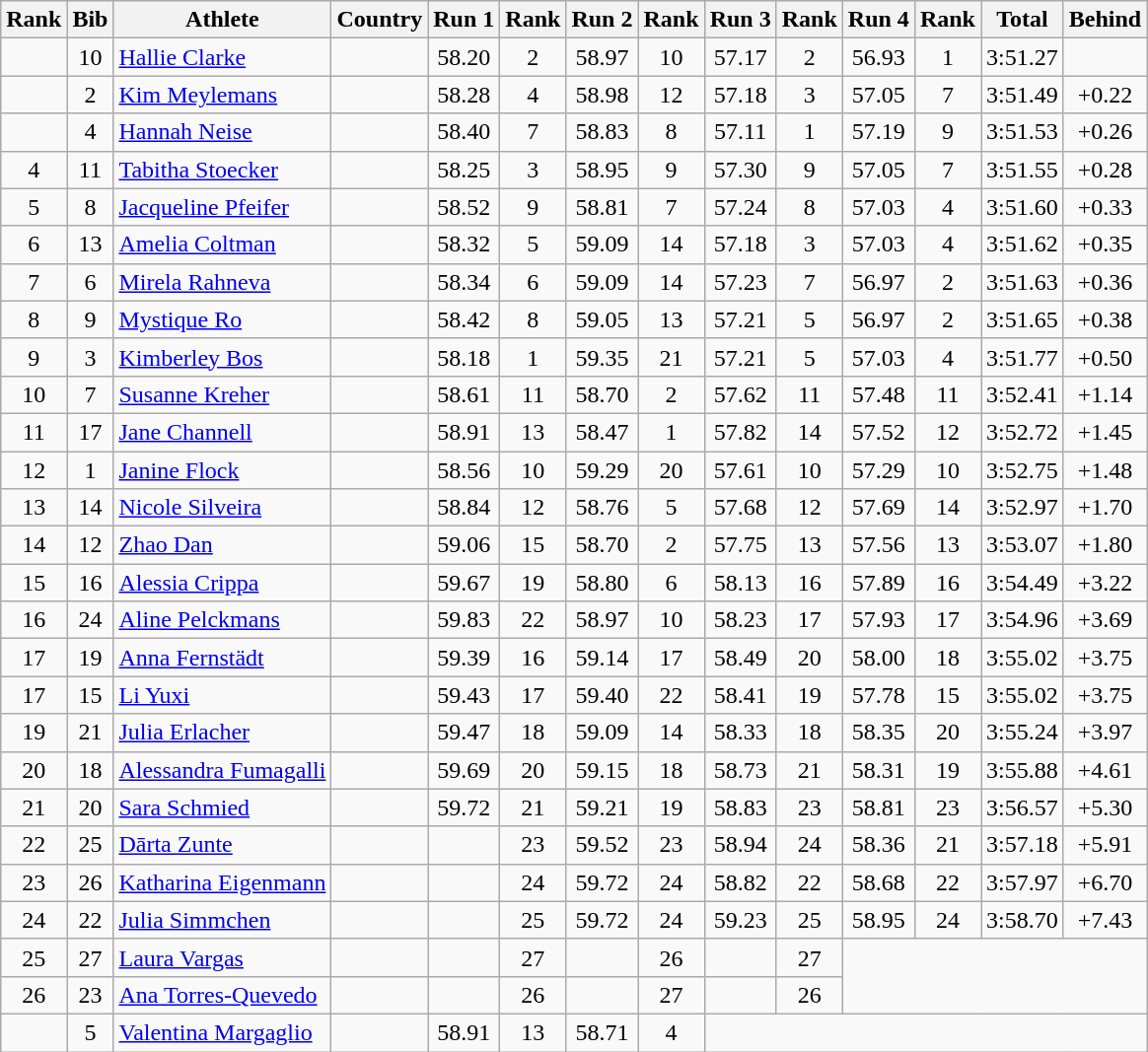<table class="wikitable sortable" style="text-align:center">
<tr>
<th>Rank</th>
<th>Bib</th>
<th>Athlete</th>
<th>Country</th>
<th>Run 1</th>
<th>Rank</th>
<th>Run 2</th>
<th>Rank</th>
<th>Run 3</th>
<th>Rank</th>
<th>Run 4</th>
<th>Rank</th>
<th>Total</th>
<th>Behind</th>
</tr>
<tr>
<td></td>
<td>10</td>
<td align=left><a href='#'>Hallie Clarke</a></td>
<td align=left></td>
<td>58.20</td>
<td>2</td>
<td>58.97</td>
<td>10</td>
<td>57.17</td>
<td>2</td>
<td>56.93</td>
<td>1</td>
<td>3:51.27</td>
<td></td>
</tr>
<tr>
<td></td>
<td>2</td>
<td align=left><a href='#'>Kim Meylemans</a></td>
<td align=left></td>
<td>58.28</td>
<td>4</td>
<td>58.98</td>
<td>12</td>
<td>57.18</td>
<td>3</td>
<td>57.05</td>
<td>7</td>
<td>3:51.49</td>
<td>+0.22</td>
</tr>
<tr>
<td></td>
<td>4</td>
<td align=left><a href='#'>Hannah Neise</a></td>
<td align=left></td>
<td>58.40</td>
<td>7</td>
<td>58.83</td>
<td>8</td>
<td>57.11</td>
<td>1</td>
<td>57.19</td>
<td>9</td>
<td>3:51.53</td>
<td>+0.26</td>
</tr>
<tr>
<td>4</td>
<td>11</td>
<td align=left><a href='#'>Tabitha Stoecker</a></td>
<td align=left></td>
<td>58.25</td>
<td>3</td>
<td>58.95</td>
<td>9</td>
<td>57.30</td>
<td>9</td>
<td>57.05</td>
<td>7</td>
<td>3:51.55</td>
<td>+0.28</td>
</tr>
<tr>
<td>5</td>
<td>8</td>
<td align=left><a href='#'>Jacqueline Pfeifer</a></td>
<td align=left></td>
<td>58.52</td>
<td>9</td>
<td>58.81</td>
<td>7</td>
<td>57.24</td>
<td>8</td>
<td>57.03</td>
<td>4</td>
<td>3:51.60</td>
<td>+0.33</td>
</tr>
<tr>
<td>6</td>
<td>13</td>
<td align=left><a href='#'>Amelia Coltman</a></td>
<td align=left></td>
<td>58.32</td>
<td>5</td>
<td>59.09</td>
<td>14</td>
<td>57.18</td>
<td>3</td>
<td>57.03</td>
<td>4</td>
<td>3:51.62</td>
<td>+0.35</td>
</tr>
<tr>
<td>7</td>
<td>6</td>
<td align=left><a href='#'>Mirela Rahneva</a></td>
<td align=left></td>
<td>58.34</td>
<td>6</td>
<td>59.09</td>
<td>14</td>
<td>57.23</td>
<td>7</td>
<td>56.97</td>
<td>2</td>
<td>3:51.63</td>
<td>+0.36</td>
</tr>
<tr>
<td>8</td>
<td>9</td>
<td align=left><a href='#'>Mystique Ro</a></td>
<td align=left></td>
<td>58.42</td>
<td>8</td>
<td>59.05</td>
<td>13</td>
<td>57.21</td>
<td>5</td>
<td>56.97</td>
<td>2</td>
<td>3:51.65</td>
<td>+0.38</td>
</tr>
<tr>
<td>9</td>
<td>3</td>
<td align=left><a href='#'>Kimberley Bos</a></td>
<td align=left></td>
<td>58.18</td>
<td>1</td>
<td>59.35</td>
<td>21</td>
<td>57.21</td>
<td>5</td>
<td>57.03</td>
<td>4</td>
<td>3:51.77</td>
<td>+0.50</td>
</tr>
<tr>
<td>10</td>
<td>7</td>
<td align=left><a href='#'>Susanne Kreher</a></td>
<td align=left></td>
<td>58.61</td>
<td>11</td>
<td>58.70</td>
<td>2</td>
<td>57.62</td>
<td>11</td>
<td>57.48</td>
<td>11</td>
<td>3:52.41</td>
<td>+1.14</td>
</tr>
<tr>
<td>11</td>
<td>17</td>
<td align=left><a href='#'>Jane Channell</a></td>
<td align=left></td>
<td>58.91</td>
<td>13</td>
<td>58.47</td>
<td>1</td>
<td>57.82</td>
<td>14</td>
<td>57.52</td>
<td>12</td>
<td>3:52.72</td>
<td>+1.45</td>
</tr>
<tr>
<td>12</td>
<td>1</td>
<td align=left><a href='#'>Janine Flock</a></td>
<td align=left></td>
<td>58.56</td>
<td>10</td>
<td>59.29</td>
<td>20</td>
<td>57.61</td>
<td>10</td>
<td>57.29</td>
<td>10</td>
<td>3:52.75</td>
<td>+1.48</td>
</tr>
<tr>
<td>13</td>
<td>14</td>
<td align=left><a href='#'>Nicole Silveira</a></td>
<td align=left></td>
<td>58.84</td>
<td>12</td>
<td>58.76</td>
<td>5</td>
<td>57.68</td>
<td>12</td>
<td>57.69</td>
<td>14</td>
<td>3:52.97</td>
<td>+1.70</td>
</tr>
<tr>
<td>14</td>
<td>12</td>
<td align=left><a href='#'>Zhao Dan</a></td>
<td align=left></td>
<td>59.06</td>
<td>15</td>
<td>58.70</td>
<td>2</td>
<td>57.75</td>
<td>13</td>
<td>57.56</td>
<td>13</td>
<td>3:53.07</td>
<td>+1.80</td>
</tr>
<tr>
<td>15</td>
<td>16</td>
<td align=left><a href='#'>Alessia Crippa</a></td>
<td align=left></td>
<td>59.67</td>
<td>19</td>
<td>58.80</td>
<td>6</td>
<td>58.13</td>
<td>16</td>
<td>57.89</td>
<td>16</td>
<td>3:54.49</td>
<td>+3.22</td>
</tr>
<tr>
<td>16</td>
<td>24</td>
<td align=left><a href='#'>Aline Pelckmans</a></td>
<td align=left></td>
<td>59.83</td>
<td>22</td>
<td>58.97</td>
<td>10</td>
<td>58.23</td>
<td>17</td>
<td>57.93</td>
<td>17</td>
<td>3:54.96</td>
<td>+3.69</td>
</tr>
<tr>
<td>17</td>
<td>19</td>
<td align=left><a href='#'>Anna Fernstädt</a></td>
<td align=left></td>
<td>59.39</td>
<td>16</td>
<td>59.14</td>
<td>17</td>
<td>58.49</td>
<td>20</td>
<td>58.00</td>
<td>18</td>
<td>3:55.02</td>
<td>+3.75</td>
</tr>
<tr>
<td>17</td>
<td>15</td>
<td align=left><a href='#'>Li Yuxi</a></td>
<td align=left></td>
<td>59.43</td>
<td>17</td>
<td>59.40</td>
<td>22</td>
<td>58.41</td>
<td>19</td>
<td>57.78</td>
<td>15</td>
<td>3:55.02</td>
<td>+3.75</td>
</tr>
<tr>
<td>19</td>
<td>21</td>
<td align=left><a href='#'>Julia Erlacher</a></td>
<td align=left></td>
<td>59.47</td>
<td>18</td>
<td>59.09</td>
<td>14</td>
<td>58.33</td>
<td>18</td>
<td>58.35</td>
<td>20</td>
<td>3:55.24</td>
<td>+3.97</td>
</tr>
<tr>
<td>20</td>
<td>18</td>
<td align=left><a href='#'>Alessandra Fumagalli</a></td>
<td align=left></td>
<td>59.69</td>
<td>20</td>
<td>59.15</td>
<td>18</td>
<td>58.73</td>
<td>21</td>
<td>58.31</td>
<td>19</td>
<td>3:55.88</td>
<td>+4.61</td>
</tr>
<tr>
<td>21</td>
<td>20</td>
<td align=left><a href='#'>Sara Schmied</a></td>
<td align=left></td>
<td>59.72</td>
<td>21</td>
<td>59.21</td>
<td>19</td>
<td>58.83</td>
<td>23</td>
<td>58.81</td>
<td>23</td>
<td>3:56.57</td>
<td>+5.30</td>
</tr>
<tr>
<td>22</td>
<td>25</td>
<td align=left><a href='#'>Dārta Zunte</a></td>
<td align=left></td>
<td></td>
<td>23</td>
<td>59.52</td>
<td>23</td>
<td>58.94</td>
<td>24</td>
<td>58.36</td>
<td>21</td>
<td>3:57.18</td>
<td>+5.91</td>
</tr>
<tr>
<td>23</td>
<td>26</td>
<td align=left><a href='#'>Katharina Eigenmann</a></td>
<td align=left></td>
<td></td>
<td>24</td>
<td>59.72</td>
<td>24</td>
<td>58.82</td>
<td>22</td>
<td>58.68</td>
<td>22</td>
<td>3:57.97</td>
<td>+6.70</td>
</tr>
<tr>
<td>24</td>
<td>22</td>
<td align=left><a href='#'>Julia Simmchen</a></td>
<td align=left></td>
<td></td>
<td>25</td>
<td>59.72</td>
<td>24</td>
<td>59.23</td>
<td>25</td>
<td>58.95</td>
<td>24</td>
<td>3:58.70</td>
<td>+7.43</td>
</tr>
<tr>
<td>25</td>
<td>27</td>
<td align=left><a href='#'>Laura Vargas</a></td>
<td align=left></td>
<td></td>
<td>27</td>
<td></td>
<td>26</td>
<td></td>
<td>27</td>
<td rowspan=2 colspan=4></td>
</tr>
<tr>
<td>26</td>
<td>23</td>
<td align=left><a href='#'>Ana Torres-Quevedo</a></td>
<td align=left></td>
<td></td>
<td>26</td>
<td></td>
<td>27</td>
<td></td>
<td>26</td>
</tr>
<tr>
<td></td>
<td>5</td>
<td align=left><a href='#'>Valentina Margaglio</a></td>
<td align=left></td>
<td>58.91</td>
<td>13</td>
<td>58.71</td>
<td>4</td>
<td colspan=6></td>
</tr>
</table>
